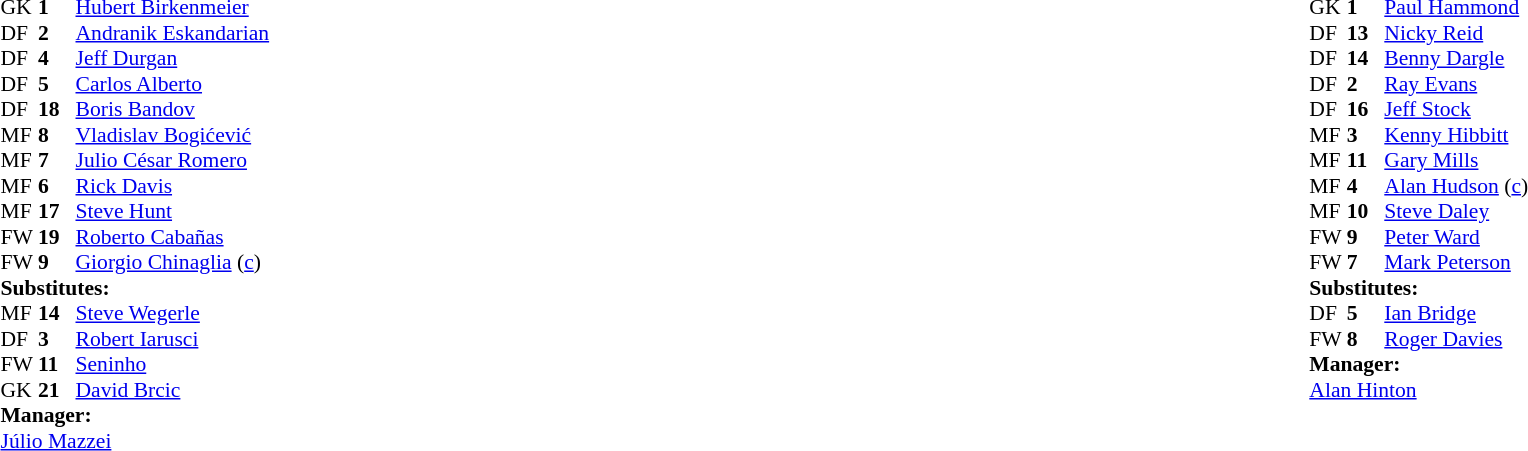<table style="width:100%;">
<tr>
<td style="vertical-align:top; width:50%;"><br><table style="font-size: 90%" cellspacing="0" cellpadding="0">
<tr>
<td colspan="4"></td>
</tr>
<tr>
<th width="25"></th>
<th width="25"></th>
</tr>
<tr>
<td>GK</td>
<td><strong>1</strong></td>
<td> <a href='#'>Hubert Birkenmeier</a></td>
</tr>
<tr>
<td>DF</td>
<td><strong>2</strong></td>
<td> <a href='#'>Andranik Eskandarian</a></td>
<td></td>
</tr>
<tr>
<td>DF</td>
<td><strong>4</strong></td>
<td> <a href='#'>Jeff Durgan</a></td>
</tr>
<tr>
<td>DF</td>
<td><strong>5</strong></td>
<td> <a href='#'>Carlos Alberto</a></td>
<td></td>
</tr>
<tr>
<td>DF</td>
<td><strong>18</strong></td>
<td> <a href='#'>Boris Bandov</a></td>
<td></td>
</tr>
<tr>
<td>MF</td>
<td><strong>8</strong></td>
<td> <a href='#'>Vladislav Bogićević</a></td>
</tr>
<tr>
<td>MF</td>
<td><strong>7</strong></td>
<td> <a href='#'>Julio César Romero</a></td>
</tr>
<tr>
<td>MF</td>
<td><strong>6</strong></td>
<td> <a href='#'>Rick Davis</a></td>
</tr>
<tr>
<td>MF</td>
<td><strong>17</strong></td>
<td> <a href='#'>Steve Hunt</a></td>
</tr>
<tr>
<td>FW</td>
<td><strong>19</strong></td>
<td> <a href='#'>Roberto Cabañas</a></td>
<td></td>
<td></td>
</tr>
<tr>
<td>FW</td>
<td><strong>9</strong></td>
<td> <a href='#'>Giorgio Chinaglia</a> (<a href='#'>c</a>)</td>
</tr>
<tr>
<td colspan="4"><strong>Substitutes:</strong></td>
</tr>
<tr>
<td>MF</td>
<td><strong>14</strong></td>
<td> <a href='#'>Steve Wegerle</a></td>
<td></td>
<td></td>
</tr>
<tr>
<td>DF</td>
<td><strong>3</strong></td>
<td> <a href='#'>Robert Iarusci</a></td>
<td></td>
<td></td>
</tr>
<tr>
<td>FW</td>
<td><strong>11</strong></td>
<td> <a href='#'>Seninho</a></td>
<td></td>
<td></td>
</tr>
<tr>
<td>GK</td>
<td><strong>21</strong></td>
<td> <a href='#'>David Brcic</a></td>
<td></td>
<td></td>
</tr>
<tr>
<td colspan="4"><strong>Manager:</strong></td>
</tr>
<tr>
<td colspan="4"> <a href='#'>Júlio Mazzei</a></td>
</tr>
</table>
</td>
<td valign="top"></td>
<td style="vertical-align:top; width:50%;"><br><table cellspacing="0" cellpadding="0" style="font-size:90%; margin:auto;">
<tr>
<td colspan="4"></td>
</tr>
<tr>
<th width="25"></th>
<th width="25"></th>
</tr>
<tr>
<td>GK</td>
<td><strong>1</strong></td>
<td> <a href='#'>Paul Hammond</a></td>
</tr>
<tr>
<td>DF</td>
<td><strong>13</strong></td>
<td> <a href='#'>Nicky Reid</a></td>
</tr>
<tr>
<td>DF</td>
<td><strong>14</strong></td>
<td> <a href='#'>Benny Dargle</a></td>
</tr>
<tr>
<td>DF</td>
<td><strong>2</strong></td>
<td> <a href='#'>Ray Evans</a></td>
</tr>
<tr>
<td>DF</td>
<td><strong>16</strong></td>
<td> <a href='#'>Jeff Stock</a></td>
<td></td>
</tr>
<tr>
<td>MF</td>
<td><strong>3</strong></td>
<td> <a href='#'>Kenny Hibbitt</a></td>
</tr>
<tr>
<td>MF</td>
<td><strong>11</strong></td>
<td> <a href='#'>Gary Mills</a></td>
<td></td>
</tr>
<tr>
<td>MF</td>
<td><strong>4</strong></td>
<td> <a href='#'>Alan Hudson</a> (<a href='#'>c</a>)</td>
</tr>
<tr>
<td>MF</td>
<td><strong>10</strong></td>
<td> <a href='#'>Steve Daley</a></td>
</tr>
<tr>
<td>FW</td>
<td><strong>9</strong></td>
<td> <a href='#'>Peter Ward</a></td>
<td></td>
</tr>
<tr>
<td>FW</td>
<td><strong>7</strong></td>
<td> <a href='#'>Mark Peterson</a></td>
<td></td>
</tr>
<tr>
<td colspan="4"><strong>Substitutes:</strong></td>
</tr>
<tr>
<td>DF</td>
<td><strong>5</strong></td>
<td> <a href='#'>Ian Bridge</a></td>
<td></td>
</tr>
<tr>
<td>FW</td>
<td><strong>8</strong></td>
<td> <a href='#'>Roger Davies</a></td>
<td></td>
</tr>
<tr>
<td colspan="4"><strong>Manager:</strong></td>
</tr>
<tr>
<td colspan="4"> <a href='#'>Alan Hinton</a></td>
</tr>
</table>
</td>
</tr>
</table>
